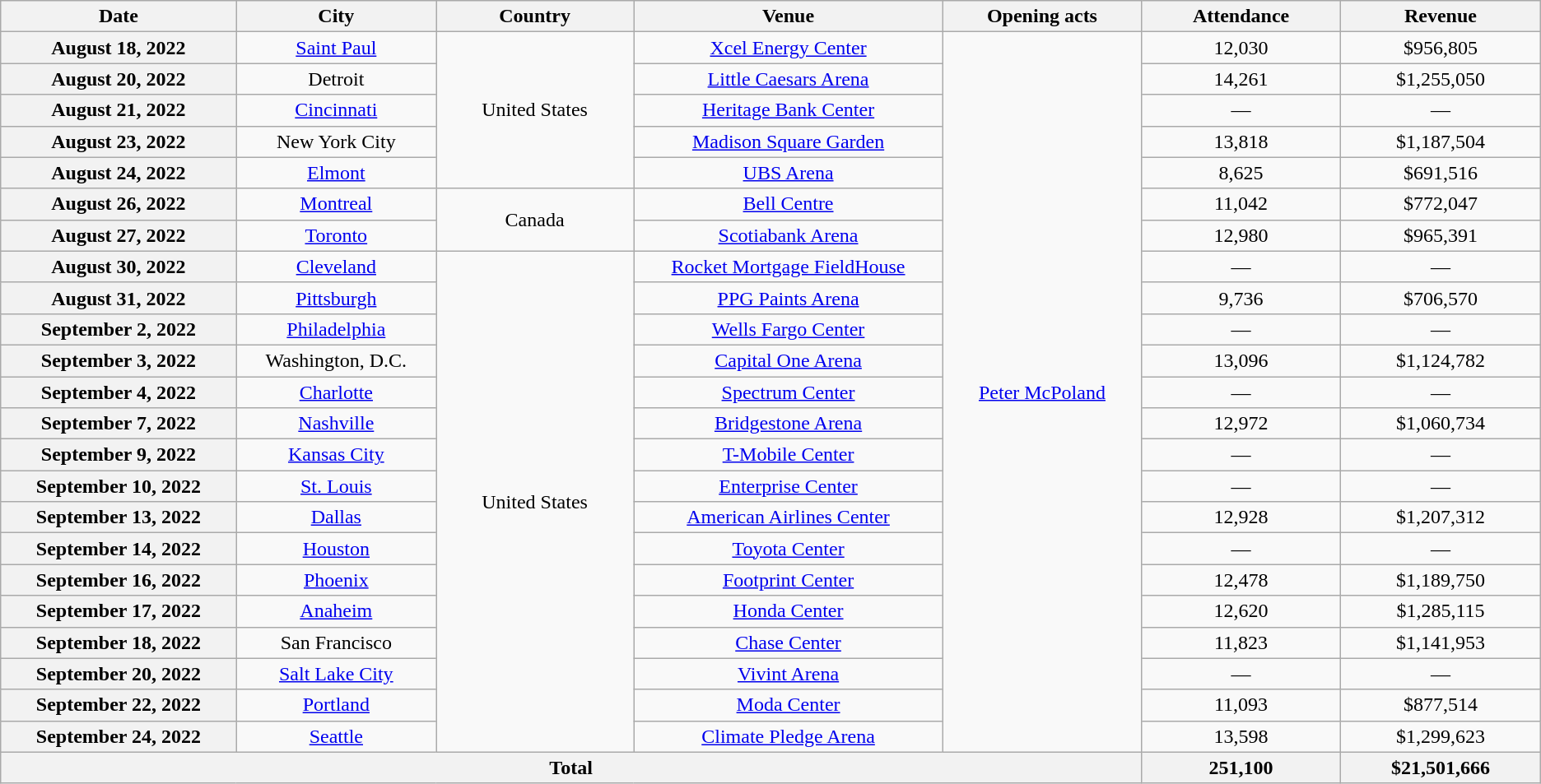<table class="wikitable plainrowheaders" style="text-align:center;">
<tr>
<th scope="col" style="width:12em;">Date</th>
<th scope="col" style="width:10em;">City</th>
<th scope="col" style="width:10em;">Country</th>
<th scope="col" style="width:16em;">Venue</th>
<th scope="col" style="width:10em;">Opening acts</th>
<th scope="col" style="width:10em;">Attendance</th>
<th scope="col" style="width:10em;">Revenue</th>
</tr>
<tr>
<th scope="row">August 18, 2022</th>
<td><a href='#'>Saint Paul</a></td>
<td rowspan="5">United States</td>
<td><a href='#'>Xcel Energy Center</a></td>
<td rowspan="23"><a href='#'>Peter McPoland</a></td>
<td>12,030</td>
<td>$956,805</td>
</tr>
<tr>
<th scope="row">August 20, 2022</th>
<td>Detroit</td>
<td><a href='#'>Little Caesars Arena</a></td>
<td>14,261</td>
<td>$1,255,050</td>
</tr>
<tr>
<th scope="row">August 21, 2022</th>
<td><a href='#'>Cincinnati</a></td>
<td><a href='#'>Heritage Bank Center</a></td>
<td>—</td>
<td>—</td>
</tr>
<tr>
<th scope="row">August 23, 2022</th>
<td>New York City</td>
<td><a href='#'>Madison Square Garden</a></td>
<td>13,818</td>
<td>$1,187,504</td>
</tr>
<tr>
<th scope="row">August 24, 2022</th>
<td><a href='#'>Elmont</a></td>
<td><a href='#'>UBS Arena</a></td>
<td>8,625</td>
<td>$691,516</td>
</tr>
<tr>
<th scope="row">August 26, 2022</th>
<td><a href='#'>Montreal</a></td>
<td rowspan="2">Canada</td>
<td><a href='#'>Bell Centre</a></td>
<td>11,042</td>
<td>$772,047</td>
</tr>
<tr>
<th scope="row">August 27, 2022</th>
<td><a href='#'>Toronto</a></td>
<td><a href='#'>Scotiabank Arena</a></td>
<td>12,980</td>
<td>$965,391</td>
</tr>
<tr>
<th scope="row">August 30, 2022</th>
<td><a href='#'>Cleveland</a></td>
<td rowspan="16">United States</td>
<td><a href='#'>Rocket Mortgage FieldHouse</a></td>
<td>—</td>
<td>—</td>
</tr>
<tr>
<th scope="row">August 31, 2022</th>
<td><a href='#'>Pittsburgh</a></td>
<td><a href='#'>PPG Paints Arena</a></td>
<td>9,736</td>
<td>$706,570</td>
</tr>
<tr>
<th scope="row">September 2, 2022</th>
<td><a href='#'>Philadelphia</a></td>
<td><a href='#'>Wells Fargo Center</a></td>
<td>—</td>
<td>—</td>
</tr>
<tr>
<th scope="row">September 3, 2022</th>
<td>Washington, D.C.</td>
<td><a href='#'>Capital One Arena</a></td>
<td>13,096</td>
<td>$1,124,782</td>
</tr>
<tr>
<th scope="row">September 4, 2022</th>
<td><a href='#'>Charlotte</a></td>
<td><a href='#'>Spectrum Center</a></td>
<td>—</td>
<td>—</td>
</tr>
<tr>
<th scope="row">September 7, 2022</th>
<td><a href='#'>Nashville</a></td>
<td><a href='#'>Bridgestone Arena</a></td>
<td>12,972</td>
<td>$1,060,734</td>
</tr>
<tr>
<th scope="row">September 9, 2022</th>
<td><a href='#'>Kansas City</a></td>
<td><a href='#'>T-Mobile Center</a></td>
<td>—</td>
<td>—</td>
</tr>
<tr>
<th scope="row">September 10, 2022</th>
<td><a href='#'>St. Louis</a></td>
<td><a href='#'>Enterprise Center</a></td>
<td>—</td>
<td>—</td>
</tr>
<tr>
<th scope="row">September 13, 2022</th>
<td><a href='#'>Dallas</a></td>
<td><a href='#'>American Airlines Center</a></td>
<td>12,928</td>
<td>$1,207,312</td>
</tr>
<tr>
<th scope="row">September 14, 2022</th>
<td><a href='#'>Houston</a></td>
<td><a href='#'>Toyota Center</a></td>
<td>—</td>
<td>—</td>
</tr>
<tr>
<th scope="row">September 16, 2022</th>
<td><a href='#'>Phoenix</a></td>
<td><a href='#'>Footprint Center</a></td>
<td>12,478</td>
<td>$1,189,750</td>
</tr>
<tr>
<th scope="row">September 17, 2022</th>
<td><a href='#'>Anaheim</a></td>
<td><a href='#'>Honda Center</a></td>
<td>12,620</td>
<td>$1,285,115</td>
</tr>
<tr>
<th scope="row">September 18, 2022</th>
<td>San Francisco</td>
<td><a href='#'>Chase Center</a></td>
<td>11,823</td>
<td>$1,141,953</td>
</tr>
<tr>
<th scope="row">September 20, 2022</th>
<td><a href='#'>Salt Lake City</a></td>
<td><a href='#'>Vivint Arena</a></td>
<td>—</td>
<td>—</td>
</tr>
<tr>
<th scope="row">September 22, 2022</th>
<td><a href='#'>Portland</a></td>
<td><a href='#'>Moda Center</a></td>
<td>11,093</td>
<td>$877,514</td>
</tr>
<tr>
<th scope="row">September 24, 2022</th>
<td><a href='#'>Seattle</a></td>
<td><a href='#'>Climate Pledge Arena</a></td>
<td>13,598</td>
<td>$1,299,623</td>
</tr>
<tr>
<th colspan="5">Total</th>
<th>251,100</th>
<th>$21,501,666</th>
</tr>
</table>
